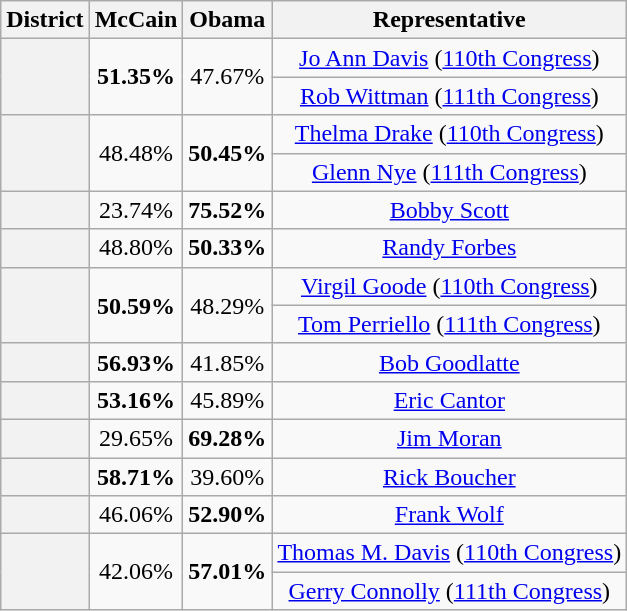<table class=wikitable>
<tr>
<th>District</th>
<th>McCain</th>
<th>Obama</th>
<th>Representative</th>
</tr>
<tr align=center>
<th rowspan=2 ></th>
<td rowspan=2><strong>51.35%</strong></td>
<td rowspan=2>47.67%</td>
<td><a href='#'>Jo Ann Davis</a> (<a href='#'>110th Congress</a>)</td>
</tr>
<tr align=center>
<td><a href='#'>Rob Wittman</a> (<a href='#'>111th Congress</a>)</td>
</tr>
<tr align=center>
<th rowspan=2 ></th>
<td rowspan=2>48.48%</td>
<td rowspan=2><strong>50.45%</strong></td>
<td><a href='#'>Thelma Drake</a> (<a href='#'>110th Congress</a>)</td>
</tr>
<tr align=center>
<td><a href='#'>Glenn Nye</a> (<a href='#'>111th Congress</a>)</td>
</tr>
<tr align=center>
<th></th>
<td>23.74%</td>
<td><strong>75.52%</strong></td>
<td><a href='#'>Bobby Scott</a></td>
</tr>
<tr align=center>
<th></th>
<td>48.80%</td>
<td><strong>50.33%</strong></td>
<td><a href='#'>Randy Forbes</a></td>
</tr>
<tr align=center>
<th rowspan=2 ></th>
<td rowspan=2><strong>50.59%</strong></td>
<td rowspan=2>48.29%</td>
<td><a href='#'>Virgil Goode</a> (<a href='#'>110th Congress</a>)</td>
</tr>
<tr align=center>
<td><a href='#'>Tom Perriello</a> (<a href='#'>111th Congress</a>)</td>
</tr>
<tr align=center>
<th></th>
<td><strong>56.93%</strong></td>
<td>41.85%</td>
<td><a href='#'>Bob Goodlatte</a></td>
</tr>
<tr align=center>
<th></th>
<td><strong>53.16%</strong></td>
<td>45.89%</td>
<td><a href='#'>Eric Cantor</a></td>
</tr>
<tr align=center>
<th></th>
<td>29.65%</td>
<td><strong>69.28%</strong></td>
<td><a href='#'>Jim Moran</a></td>
</tr>
<tr align=center>
<th></th>
<td><strong>58.71%</strong></td>
<td>39.60%</td>
<td><a href='#'>Rick Boucher</a></td>
</tr>
<tr align=center>
<th></th>
<td>46.06%</td>
<td><strong>52.90%</strong></td>
<td><a href='#'>Frank Wolf</a></td>
</tr>
<tr align=center>
<th rowspan=2 ></th>
<td rowspan=2>42.06%</td>
<td rowspan=2><strong>57.01%</strong></td>
<td><a href='#'>Thomas M. Davis</a> (<a href='#'>110th Congress</a>)</td>
</tr>
<tr align=center>
<td><a href='#'>Gerry Connolly</a> (<a href='#'>111th Congress</a>)</td>
</tr>
</table>
